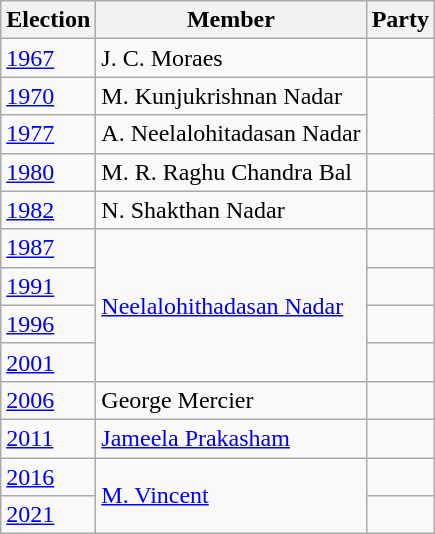<table class="wikitable sortable">
<tr>
<th>Election</th>
<th>Member</th>
<th colspan="2">Party</th>
</tr>
<tr>
<td><a href='#'>1967</a></td>
<td>J. C. Moraes</td>
<td></td>
</tr>
<tr>
<td><a href='#'>1970</a></td>
<td>M. Kunjukrishnan Nadar</td>
</tr>
<tr>
<td><a href='#'>1977</a></td>
<td>A. Neelalohitadasan Nadar</td>
</tr>
<tr>
<td><a href='#'>1980</a></td>
<td>M. R. Raghu Chandra Bal</td>
<td></td>
</tr>
<tr>
<td><a href='#'>1982</a></td>
<td>N. Shakthan Nadar</td>
<td></td>
</tr>
<tr>
<td><a href='#'>1987</a></td>
<td rowspan="4"><a href='#'>Neelalohithadasan Nadar</a></td>
<td></td>
</tr>
<tr>
<td><a href='#'>1991</a></td>
<td></td>
</tr>
<tr>
<td><a href='#'>1996</a></td>
</tr>
<tr>
<td><a href='#'>2001</a></td>
<td></td>
</tr>
<tr>
<td><a href='#'>2006</a></td>
<td>George Mercier</td>
<td></td>
</tr>
<tr>
<td><a href='#'>2011</a></td>
<td><a href='#'>Jameela Prakasham</a></td>
<td></td>
</tr>
<tr>
<td><a href='#'>2016</a></td>
<td rowspan="2"><a href='#'>M. Vincent</a></td>
<td></td>
</tr>
<tr>
<td><a href='#'>2021</a></td>
</tr>
</table>
